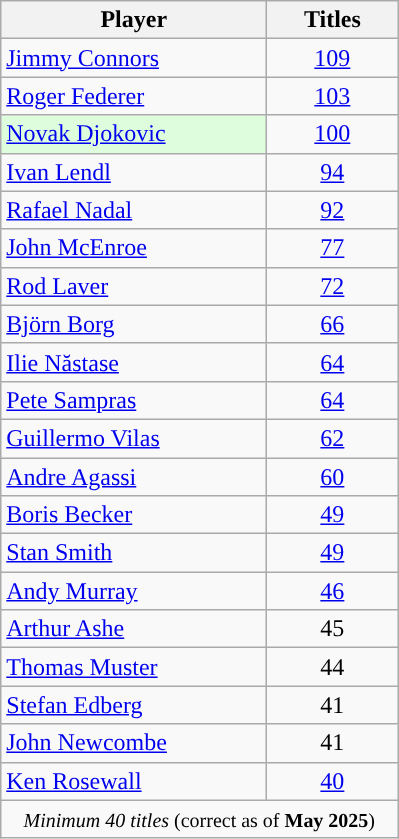<table class="wikitable" style="text-align:center; display:inline-table;">
<tr>
<th style="width:170px">Player</th>
<th style="width:80px">Titles</th>
</tr>
<tr>
<td style="text-align:left"> <a href='#'>Jimmy Connors</a></td>
<td><a href='#'>109</a></td>
</tr>
<tr>
<td style="text-align:left;"> <a href='#'>Roger Federer</a></td>
<td><a href='#'>103</a></td>
</tr>
<tr>
<td style="text-align:left; background:#ddfddd;"> <a href='#'>Novak Djokovic</a></td>
<td><a href='#'>100</a></td>
</tr>
<tr>
<td style="text-align:left"> <a href='#'>Ivan Lendl</a></td>
<td><a href='#'>94</a></td>
</tr>
<tr>
<td style="text-align:left;"> <a href='#'>Rafael Nadal</a></td>
<td><a href='#'>92</a></td>
</tr>
<tr>
<td style="text-align:left";> <a href='#'>John McEnroe</a></td>
<td><a href='#'>77</a></td>
</tr>
<tr>
<td style="text-align:left"> <a href='#'>Rod Laver</a></td>
<td><a href='#'>72</a></td>
</tr>
<tr>
<td style="text-align:left"> <a href='#'>Björn Borg</a></td>
<td><a href='#'>66</a></td>
</tr>
<tr>
<td style="text-align:left"> <a href='#'>Ilie Năstase</a></td>
<td><a href='#'>64</a></td>
</tr>
<tr>
<td style="text-align:left"> <a href='#'>Pete Sampras</a></td>
<td><a href='#'>64</a></td>
</tr>
<tr>
<td style="text-align:left"> <a href='#'>Guillermo Vilas</a></td>
<td><a href='#'>62</a></td>
</tr>
<tr>
<td style="text-align:left"> <a href='#'>Andre Agassi</a></td>
<td><a href='#'>60</a></td>
</tr>
<tr>
<td style="text-align:left"> <a href='#'>Boris Becker</a></td>
<td><a href='#'>49</a></td>
</tr>
<tr>
<td style="text-align:left"> <a href='#'>Stan Smith</a></td>
<td><a href='#'>49</a></td>
</tr>
<tr>
<td style="text-align:left"> <a href='#'>Andy Murray</a></td>
<td><a href='#'>46</a></td>
</tr>
<tr>
<td style="text-align:left"> <a href='#'>Arthur Ashe</a></td>
<td>45</td>
</tr>
<tr>
<td style="text-align:left"> <a href='#'>Thomas Muster</a></td>
<td>44</td>
</tr>
<tr>
<td style="text-align:left"> <a href='#'>Stefan Edberg</a></td>
<td>41</td>
</tr>
<tr>
<td style="text-align:left"> <a href='#'>John Newcombe</a></td>
<td>41</td>
</tr>
<tr>
<td style="text-align:left"> <a href='#'>Ken Rosewall</a></td>
<td><a href='#'>40</a></td>
</tr>
<tr>
<td colspan=2 style="text-align: center;"><small><em>Minimum 40 titles</em> (correct as of <strong>May 2025</strong>)</small></td>
</tr>
</table>
